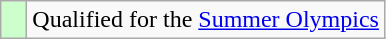<table class="wikitable">
<tr>
<td width=10px bgcolor=#ccffcc></td>
<td>Qualified for the <a href='#'>Summer Olympics</a></td>
</tr>
</table>
